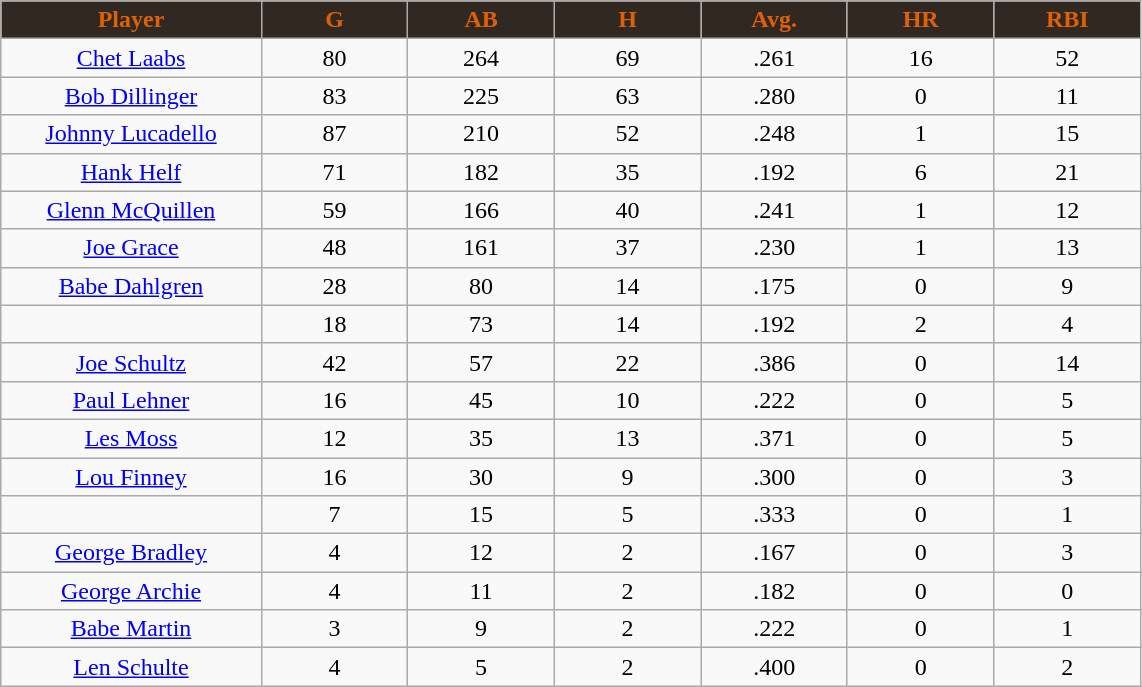<table class="wikitable sortable">
<tr>
<th style="background:#312821;color:#de6108;" width="16%">Player</th>
<th style="background:#312821;color:#de6108;" width="9%">G</th>
<th style="background:#312821;color:#de6108;" width="9%">AB</th>
<th style="background:#312821;color:#de6108;" width="9%">H</th>
<th style="background:#312821;color:#de6108;" width="9%">Avg.</th>
<th style="background:#312821;color:#de6108;" width="9%">HR</th>
<th style="background:#312821;color:#de6108;" width="9%">RBI</th>
</tr>
<tr align="center">
<td><a href='#'>Chet Laabs</a></td>
<td>80</td>
<td>264</td>
<td>69</td>
<td>.261</td>
<td>16</td>
<td>52</td>
</tr>
<tr align="center">
<td><a href='#'>Bob Dillinger</a></td>
<td>83</td>
<td>225</td>
<td>63</td>
<td>.280</td>
<td>0</td>
<td>11</td>
</tr>
<tr align="center">
<td><a href='#'>Johnny Lucadello</a></td>
<td>87</td>
<td>210</td>
<td>52</td>
<td>.248</td>
<td>1</td>
<td>15</td>
</tr>
<tr align="center">
<td><a href='#'>Hank Helf</a></td>
<td>71</td>
<td>182</td>
<td>35</td>
<td>.192</td>
<td>6</td>
<td>21</td>
</tr>
<tr align="center">
<td><a href='#'>Glenn McQuillen</a></td>
<td>59</td>
<td>166</td>
<td>40</td>
<td>.241</td>
<td>1</td>
<td>12</td>
</tr>
<tr align="center">
<td><a href='#'>Joe Grace</a></td>
<td>48</td>
<td>161</td>
<td>37</td>
<td>.230</td>
<td>1</td>
<td>13</td>
</tr>
<tr align="center">
<td><a href='#'>Babe Dahlgren</a></td>
<td>28</td>
<td>80</td>
<td>14</td>
<td>.175</td>
<td>0</td>
<td>9</td>
</tr>
<tr align="center">
<td></td>
<td>18</td>
<td>73</td>
<td>14</td>
<td>.192</td>
<td>2</td>
<td>4</td>
</tr>
<tr align="center">
<td><a href='#'>Joe Schultz</a></td>
<td>42</td>
<td>57</td>
<td>22</td>
<td>.386</td>
<td>0</td>
<td>14</td>
</tr>
<tr align="center">
<td><a href='#'>Paul Lehner</a></td>
<td>16</td>
<td>45</td>
<td>10</td>
<td>.222</td>
<td>0</td>
<td>5</td>
</tr>
<tr align="center">
<td><a href='#'>Les Moss</a></td>
<td>12</td>
<td>35</td>
<td>13</td>
<td>.371</td>
<td>0</td>
<td>5</td>
</tr>
<tr align="center">
<td><a href='#'>Lou Finney</a></td>
<td>16</td>
<td>30</td>
<td>9</td>
<td>.300</td>
<td>0</td>
<td>3</td>
</tr>
<tr align="center">
<td></td>
<td>7</td>
<td>15</td>
<td>5</td>
<td>.333</td>
<td>0</td>
<td>1</td>
</tr>
<tr align="center">
<td><a href='#'>George Bradley</a></td>
<td>4</td>
<td>12</td>
<td>2</td>
<td>.167</td>
<td>0</td>
<td>3</td>
</tr>
<tr align="center">
<td><a href='#'>George Archie</a></td>
<td>4</td>
<td>11</td>
<td>2</td>
<td>.182</td>
<td>0</td>
<td>0</td>
</tr>
<tr align="center">
<td><a href='#'>Babe Martin</a></td>
<td>3</td>
<td>9</td>
<td>2</td>
<td>.222</td>
<td>0</td>
<td>1</td>
</tr>
<tr align="center">
<td><a href='#'>Len Schulte</a></td>
<td>4</td>
<td>5</td>
<td>2</td>
<td>.400</td>
<td>0</td>
<td>2</td>
</tr>
</table>
